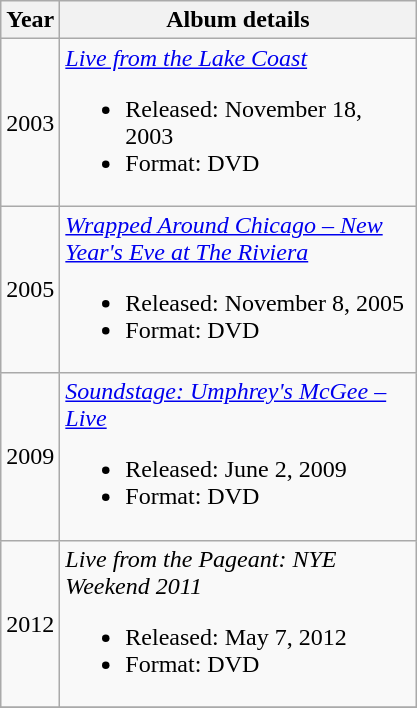<table class="wikitable">
<tr>
<th>Year</th>
<th style="width:230px;">Album details</th>
</tr>
<tr>
<td align="center">2003</td>
<td><em><a href='#'>Live from the Lake Coast</a></em><br><ul><li>Released: November 18, 2003</li><li>Format: DVD</li></ul></td>
</tr>
<tr>
<td align="center">2005</td>
<td><em><a href='#'>Wrapped Around Chicago – New Year's Eve at The Riviera</a></em><br><ul><li>Released: November 8, 2005</li><li>Format: DVD</li></ul></td>
</tr>
<tr>
<td align="center">2009</td>
<td><em><a href='#'>Soundstage: Umphrey's McGee – Live</a></em><br><ul><li>Released: June 2, 2009</li><li>Format: DVD</li></ul></td>
</tr>
<tr>
<td align="center">2012</td>
<td><em>Live from the Pageant: NYE Weekend 2011</em><br><ul><li>Released: May 7, 2012</li><li>Format: DVD</li></ul></td>
</tr>
<tr>
</tr>
</table>
